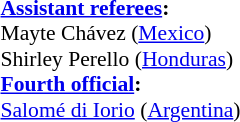<table width=50% style="font-size: 90%">
<tr>
<td><br><strong><a href='#'>Assistant referees</a>:</strong>
<br>Mayte Chávez (<a href='#'>Mexico</a>)
<br>Shirley Perello (<a href='#'>Honduras</a>)
<br><strong><a href='#'>Fourth official</a>:</strong>
<br><a href='#'>Salomé di Iorio</a> (<a href='#'>Argentina</a>)</td>
</tr>
</table>
